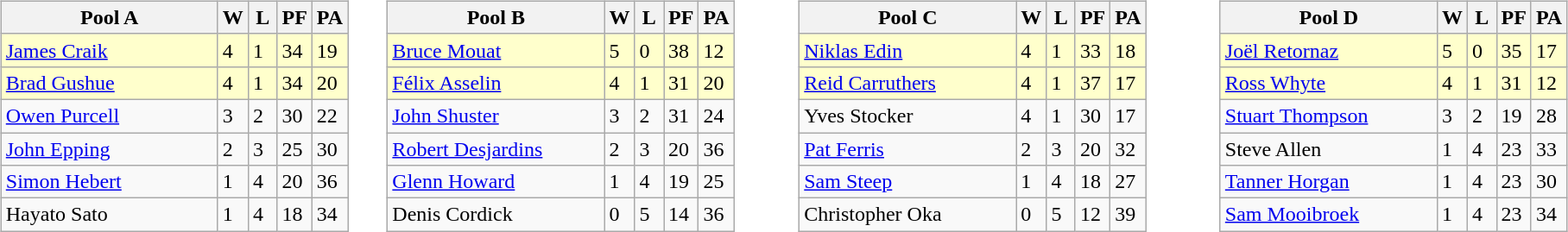<table table>
<tr>
<td valign=top width=10%><br><table class=wikitable>
<tr>
<th width=160>Pool A</th>
<th width=15>W</th>
<th width=15>L</th>
<th width=15>PF</th>
<th width=15>PA</th>
</tr>
<tr bgcolor=#ffffcc>
<td> <a href='#'>James Craik</a></td>
<td>4</td>
<td>1</td>
<td>34</td>
<td>19</td>
</tr>
<tr bgcolor=#ffffcc>
<td> <a href='#'>Brad Gushue</a></td>
<td>4</td>
<td>1</td>
<td>34</td>
<td>20</td>
</tr>
<tr>
<td> <a href='#'>Owen Purcell</a></td>
<td>3</td>
<td>2</td>
<td>30</td>
<td>22</td>
</tr>
<tr>
<td> <a href='#'>John Epping</a></td>
<td>2</td>
<td>3</td>
<td>25</td>
<td>30</td>
</tr>
<tr>
<td> <a href='#'>Simon Hebert</a></td>
<td>1</td>
<td>4</td>
<td>20</td>
<td>36</td>
</tr>
<tr>
<td> Hayato Sato</td>
<td>1</td>
<td>4</td>
<td>18</td>
<td>34</td>
</tr>
</table>
</td>
<td valign=top width=10%><br><table class=wikitable>
<tr>
<th width=160>Pool B</th>
<th width=15>W</th>
<th width=15>L</th>
<th width=15>PF</th>
<th width=15>PA</th>
</tr>
<tr bgcolor=#ffffcc>
<td> <a href='#'>Bruce Mouat</a></td>
<td>5</td>
<td>0</td>
<td>38</td>
<td>12</td>
</tr>
<tr bgcolor=#ffffcc>
<td> <a href='#'>Félix Asselin</a></td>
<td>4</td>
<td>1</td>
<td>31</td>
<td>20</td>
</tr>
<tr>
<td> <a href='#'>John Shuster</a></td>
<td>3</td>
<td>2</td>
<td>31</td>
<td>24</td>
</tr>
<tr>
<td> <a href='#'>Robert Desjardins</a></td>
<td>2</td>
<td>3</td>
<td>20</td>
<td>36</td>
</tr>
<tr>
<td> <a href='#'>Glenn Howard</a></td>
<td>1</td>
<td>4</td>
<td>19</td>
<td>25</td>
</tr>
<tr>
<td> Denis Cordick</td>
<td>0</td>
<td>5</td>
<td>14</td>
<td>36</td>
</tr>
</table>
</td>
<td valign=top width=10%><br><table class=wikitable>
<tr>
<th width=160>Pool C</th>
<th width=15>W</th>
<th width=15>L</th>
<th width=15>PF</th>
<th width=15>PA</th>
</tr>
<tr bgcolor=#ffffcc>
<td> <a href='#'>Niklas Edin</a></td>
<td>4</td>
<td>1</td>
<td>33</td>
<td>18</td>
</tr>
<tr bgcolor=#ffffcc>
<td> <a href='#'>Reid Carruthers</a></td>
<td>4</td>
<td>1</td>
<td>37</td>
<td>17</td>
</tr>
<tr>
<td> Yves Stocker</td>
<td>4</td>
<td>1</td>
<td>30</td>
<td>17</td>
</tr>
<tr>
<td> <a href='#'>Pat Ferris</a></td>
<td>2</td>
<td>3</td>
<td>20</td>
<td>32</td>
</tr>
<tr>
<td> <a href='#'>Sam Steep</a></td>
<td>1</td>
<td>4</td>
<td>18</td>
<td>27</td>
</tr>
<tr>
<td> Christopher Oka</td>
<td>0</td>
<td>5</td>
<td>12</td>
<td>39</td>
</tr>
</table>
</td>
<td valign=top width=10%><br><table class=wikitable>
<tr>
<th width=160>Pool D</th>
<th width=15>W</th>
<th width=15>L</th>
<th width=15>PF</th>
<th width=15>PA</th>
</tr>
<tr bgcolor=#ffffcc>
<td> <a href='#'>Joël Retornaz</a></td>
<td>5</td>
<td>0</td>
<td>35</td>
<td>17</td>
</tr>
<tr bgcolor=#ffffcc>
<td> <a href='#'>Ross Whyte</a></td>
<td>4</td>
<td>1</td>
<td>31</td>
<td>12</td>
</tr>
<tr>
<td> <a href='#'>Stuart Thompson</a></td>
<td>3</td>
<td>2</td>
<td>19</td>
<td>28</td>
</tr>
<tr>
<td> Steve Allen</td>
<td>1</td>
<td>4</td>
<td>23</td>
<td>33</td>
</tr>
<tr>
<td> <a href='#'>Tanner Horgan</a></td>
<td>1</td>
<td>4</td>
<td>23</td>
<td>30</td>
</tr>
<tr>
<td> <a href='#'>Sam Mooibroek</a></td>
<td>1</td>
<td>4</td>
<td>23</td>
<td>34</td>
</tr>
</table>
</td>
</tr>
</table>
